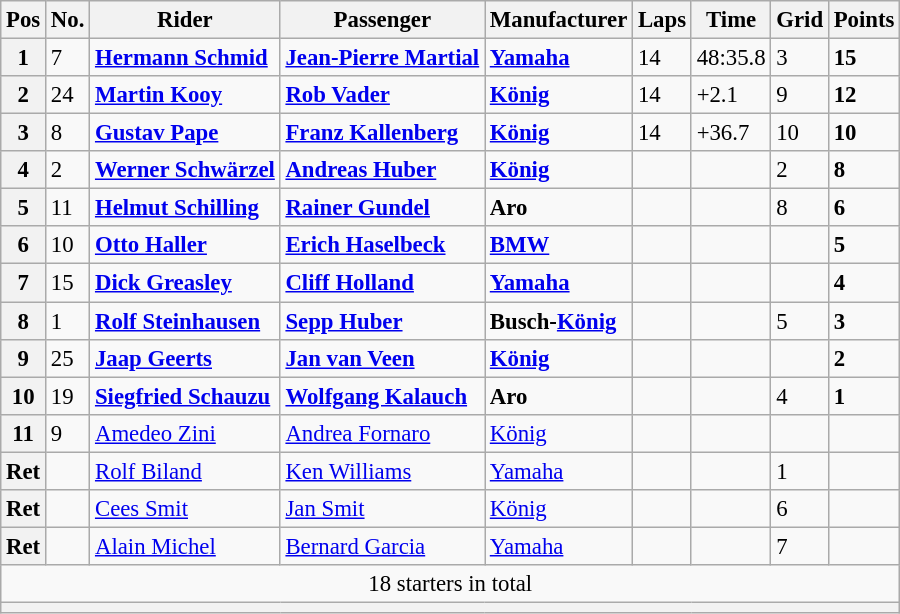<table class="wikitable" style="font-size: 95%;">
<tr>
<th>Pos</th>
<th>No.</th>
<th>Rider</th>
<th>Passenger</th>
<th>Manufacturer</th>
<th>Laps</th>
<th>Time</th>
<th>Grid</th>
<th>Points</th>
</tr>
<tr>
<th>1</th>
<td>7</td>
<td> <strong><a href='#'>Hermann Schmid</a></strong></td>
<td> <strong><a href='#'>Jean-Pierre Martial</a></strong></td>
<td><strong><a href='#'>Yamaha</a></strong></td>
<td>14</td>
<td>48:35.8</td>
<td>3</td>
<td><strong>15</strong></td>
</tr>
<tr>
<th>2</th>
<td>24</td>
<td> <strong><a href='#'>Martin Kooy</a></strong></td>
<td> <strong><a href='#'>Rob Vader</a></strong></td>
<td><strong><a href='#'>König</a></strong></td>
<td>14</td>
<td>+2.1</td>
<td>9</td>
<td><strong>12</strong></td>
</tr>
<tr>
<th>3</th>
<td>8</td>
<td> <strong><a href='#'>Gustav Pape</a></strong></td>
<td> <strong><a href='#'>Franz Kallenberg</a></strong></td>
<td><strong><a href='#'>König</a></strong></td>
<td>14</td>
<td>+36.7</td>
<td>10</td>
<td><strong>10</strong></td>
</tr>
<tr>
<th>4</th>
<td>2</td>
<td> <strong><a href='#'>Werner Schwärzel</a></strong></td>
<td> <strong><a href='#'>Andreas Huber</a></strong></td>
<td><strong><a href='#'>König</a></strong></td>
<td></td>
<td></td>
<td>2</td>
<td><strong>8</strong></td>
</tr>
<tr>
<th>5</th>
<td>11</td>
<td> <strong><a href='#'>Helmut Schilling</a></strong></td>
<td> <strong><a href='#'>Rainer Gundel</a></strong></td>
<td><strong>Aro</strong></td>
<td></td>
<td></td>
<td>8</td>
<td><strong>6</strong></td>
</tr>
<tr>
<th>6</th>
<td>10</td>
<td> <strong><a href='#'>Otto Haller</a></strong></td>
<td> <strong><a href='#'>Erich Haselbeck</a></strong></td>
<td><strong><a href='#'>BMW</a></strong></td>
<td></td>
<td></td>
<td></td>
<td><strong>5</strong></td>
</tr>
<tr>
<th>7</th>
<td>15</td>
<td> <strong><a href='#'>Dick Greasley</a></strong></td>
<td> <strong><a href='#'>Cliff Holland</a></strong></td>
<td><strong><a href='#'>Yamaha</a></strong></td>
<td></td>
<td></td>
<td></td>
<td><strong>4</strong></td>
</tr>
<tr>
<th>8</th>
<td>1</td>
<td> <strong><a href='#'>Rolf Steinhausen</a></strong></td>
<td> <strong><a href='#'>Sepp Huber</a></strong></td>
<td><strong>Busch-<a href='#'>König</a></strong></td>
<td></td>
<td></td>
<td>5</td>
<td><strong>3</strong></td>
</tr>
<tr>
<th>9</th>
<td>25</td>
<td> <strong><a href='#'>Jaap Geerts</a></strong></td>
<td> <strong><a href='#'>Jan van Veen</a></strong></td>
<td><strong><a href='#'>König</a></strong></td>
<td></td>
<td></td>
<td></td>
<td><strong>2</strong></td>
</tr>
<tr>
<th>10</th>
<td>19</td>
<td> <strong><a href='#'>Siegfried Schauzu</a></strong></td>
<td> <strong><a href='#'>Wolfgang Kalauch</a></strong></td>
<td><strong>Aro</strong></td>
<td></td>
<td></td>
<td>4</td>
<td><strong>1</strong></td>
</tr>
<tr>
<th>11</th>
<td>9</td>
<td> <a href='#'>Amedeo Zini</a></td>
<td> <a href='#'>Andrea Fornaro</a></td>
<td><a href='#'>König</a></td>
<td></td>
<td></td>
<td></td>
<td></td>
</tr>
<tr>
<th>Ret</th>
<td></td>
<td> <a href='#'>Rolf Biland</a></td>
<td> <a href='#'>Ken Williams</a></td>
<td><a href='#'>Yamaha</a></td>
<td></td>
<td></td>
<td>1</td>
<td></td>
</tr>
<tr>
<th>Ret</th>
<td></td>
<td> <a href='#'>Cees Smit</a></td>
<td> <a href='#'>Jan Smit</a></td>
<td><a href='#'>König</a></td>
<td></td>
<td></td>
<td>6</td>
<td></td>
</tr>
<tr>
<th>Ret</th>
<td></td>
<td> <a href='#'>Alain Michel</a></td>
<td> <a href='#'>Bernard Garcia</a></td>
<td><a href='#'>Yamaha</a></td>
<td></td>
<td></td>
<td>7</td>
<td></td>
</tr>
<tr>
<td colspan=9 align=center>18 starters in total</td>
</tr>
<tr>
<th colspan=9></th>
</tr>
</table>
